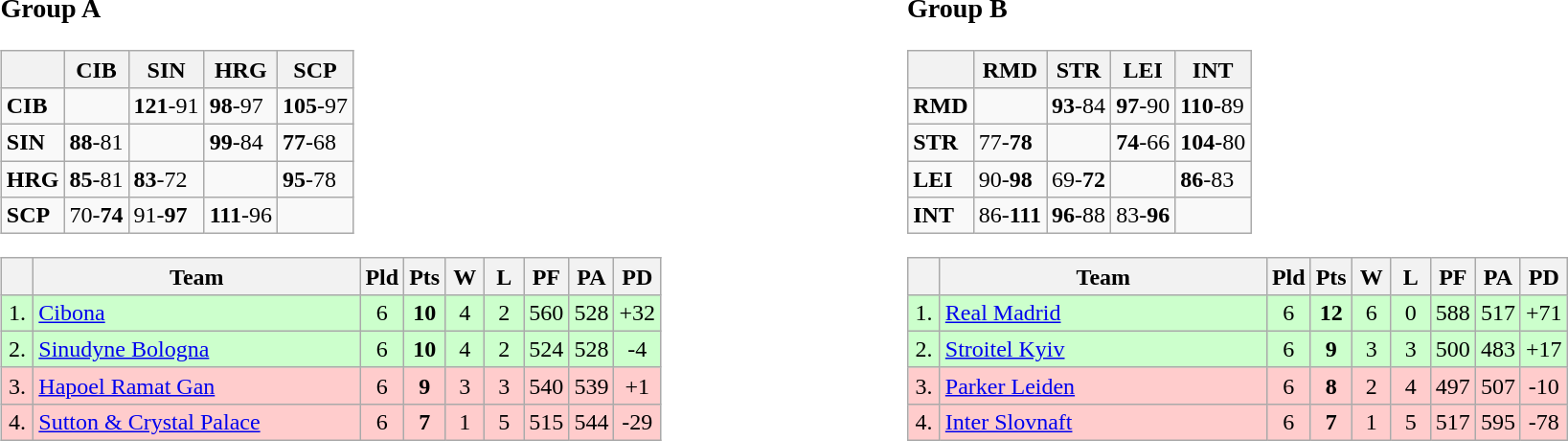<table>
<tr>
<td style="vertical-align:top; width:33%;"><br><h3>Group A</h3><table class="wikitable">
<tr>
<th></th>
<th> CIB</th>
<th> SIN</th>
<th> HRG</th>
<th> SCP</th>
</tr>
<tr>
<td> <strong>CIB</strong></td>
<td></td>
<td><strong>121</strong>-91</td>
<td><strong>98</strong>-97</td>
<td><strong>105</strong>-97</td>
</tr>
<tr>
<td> <strong>SIN</strong></td>
<td><strong>88</strong>-81</td>
<td></td>
<td><strong>99</strong>-84</td>
<td><strong>77</strong>-68</td>
</tr>
<tr>
<td> <strong>HRG</strong></td>
<td><strong>85</strong>-81</td>
<td><strong>83</strong>-72</td>
<td></td>
<td><strong>95</strong>-78</td>
</tr>
<tr>
<td> <strong>SCP</strong></td>
<td>70-<strong>74</strong></td>
<td>91-<strong>97</strong></td>
<td><strong>111</strong>-96</td>
<td></td>
</tr>
</table>
<table class="wikitable" style="text-align:center">
<tr>
<th width=15></th>
<th width=220>Team</th>
<th width=20>Pld</th>
<th width=20>Pts</th>
<th width=20>W</th>
<th width=20>L</th>
<th width=20>PF</th>
<th width=20>PA</th>
<th width=20>PD</th>
</tr>
<tr style="background: #ccffcc;">
<td>1.</td>
<td align=left> <a href='#'>Cibona</a></td>
<td>6</td>
<td><strong>10</strong></td>
<td>4</td>
<td>2</td>
<td>560</td>
<td>528</td>
<td>+32</td>
</tr>
<tr style="background: #ccffcc;">
<td>2.</td>
<td align=left> <a href='#'>Sinudyne Bologna</a></td>
<td>6</td>
<td><strong>10</strong></td>
<td>4</td>
<td>2</td>
<td>524</td>
<td>528</td>
<td>-4</td>
</tr>
<tr style="background: #ffcccc;">
<td>3.</td>
<td align=left> <a href='#'>Hapoel Ramat Gan</a></td>
<td>6</td>
<td><strong>9</strong></td>
<td>3</td>
<td>3</td>
<td>540</td>
<td>539</td>
<td>+1</td>
</tr>
<tr style="background: #ffcccc;">
<td>4.</td>
<td align=left> <a href='#'>Sutton & Crystal Palace</a></td>
<td>6</td>
<td><strong>7</strong></td>
<td>1</td>
<td>5</td>
<td>515</td>
<td>544</td>
<td>-29</td>
</tr>
</table>
</td>
<td style="vertical-align:top; width:33%;"><br><h3>Group B</h3><table class="wikitable">
<tr>
<th></th>
<th> RMD</th>
<th> STR</th>
<th> LEI</th>
<th> INT</th>
</tr>
<tr>
<td> <strong>RMD</strong></td>
<td></td>
<td><strong>93</strong>-84</td>
<td><strong>97</strong>-90</td>
<td><strong>110</strong>-89</td>
</tr>
<tr>
<td> <strong>STR</strong></td>
<td>77-<strong>78</strong></td>
<td></td>
<td><strong>74</strong>-66</td>
<td><strong>104</strong>-80</td>
</tr>
<tr>
<td> <strong>LEI</strong></td>
<td>90-<strong>98</strong></td>
<td>69-<strong>72</strong></td>
<td></td>
<td><strong>86</strong>-83</td>
</tr>
<tr>
<td> <strong>INT</strong></td>
<td>86-<strong>111</strong></td>
<td><strong>96</strong>-88</td>
<td>83-<strong>96</strong></td>
<td></td>
</tr>
</table>
<table class="wikitable" style="text-align:center">
<tr>
<th width=15></th>
<th width=220>Team</th>
<th width=20>Pld</th>
<th width=20>Pts</th>
<th width=20>W</th>
<th width=20>L</th>
<th width=20>PF</th>
<th width=20>PA</th>
<th width=20>PD</th>
</tr>
<tr style="background: #ccffcc;">
<td>1.</td>
<td align=left> <a href='#'>Real Madrid</a></td>
<td>6</td>
<td><strong>12</strong></td>
<td>6</td>
<td>0</td>
<td>588</td>
<td>517</td>
<td>+71</td>
</tr>
<tr style="background: #ccffcc;">
<td>2.</td>
<td align=left> <a href='#'>Stroitel Kyiv</a></td>
<td>6</td>
<td><strong>9</strong></td>
<td>3</td>
<td>3</td>
<td>500</td>
<td>483</td>
<td>+17</td>
</tr>
<tr style="background: #ffcccc;">
<td>3.</td>
<td align=left> <a href='#'>Parker Leiden</a></td>
<td>6</td>
<td><strong>8</strong></td>
<td>2</td>
<td>4</td>
<td>497</td>
<td>507</td>
<td>-10</td>
</tr>
<tr style="background: #ffcccc;">
<td>4.</td>
<td align=left> <a href='#'>Inter Slovnaft</a></td>
<td>6</td>
<td><strong>7</strong></td>
<td>1</td>
<td>5</td>
<td>517</td>
<td>595</td>
<td>-78</td>
</tr>
</table>
</td>
</tr>
</table>
